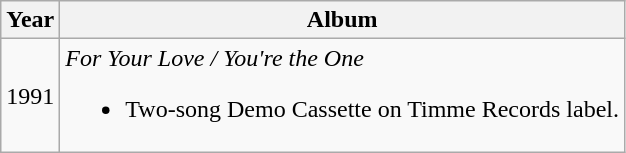<table class="wikitable">
<tr>
<th>Year</th>
<th>Album</th>
</tr>
<tr>
<td>1991</td>
<td><em>For Your Love / You're the One</em><br><ul><li>Two-song Demo Cassette on Timme Records label.</li></ul></td>
</tr>
</table>
